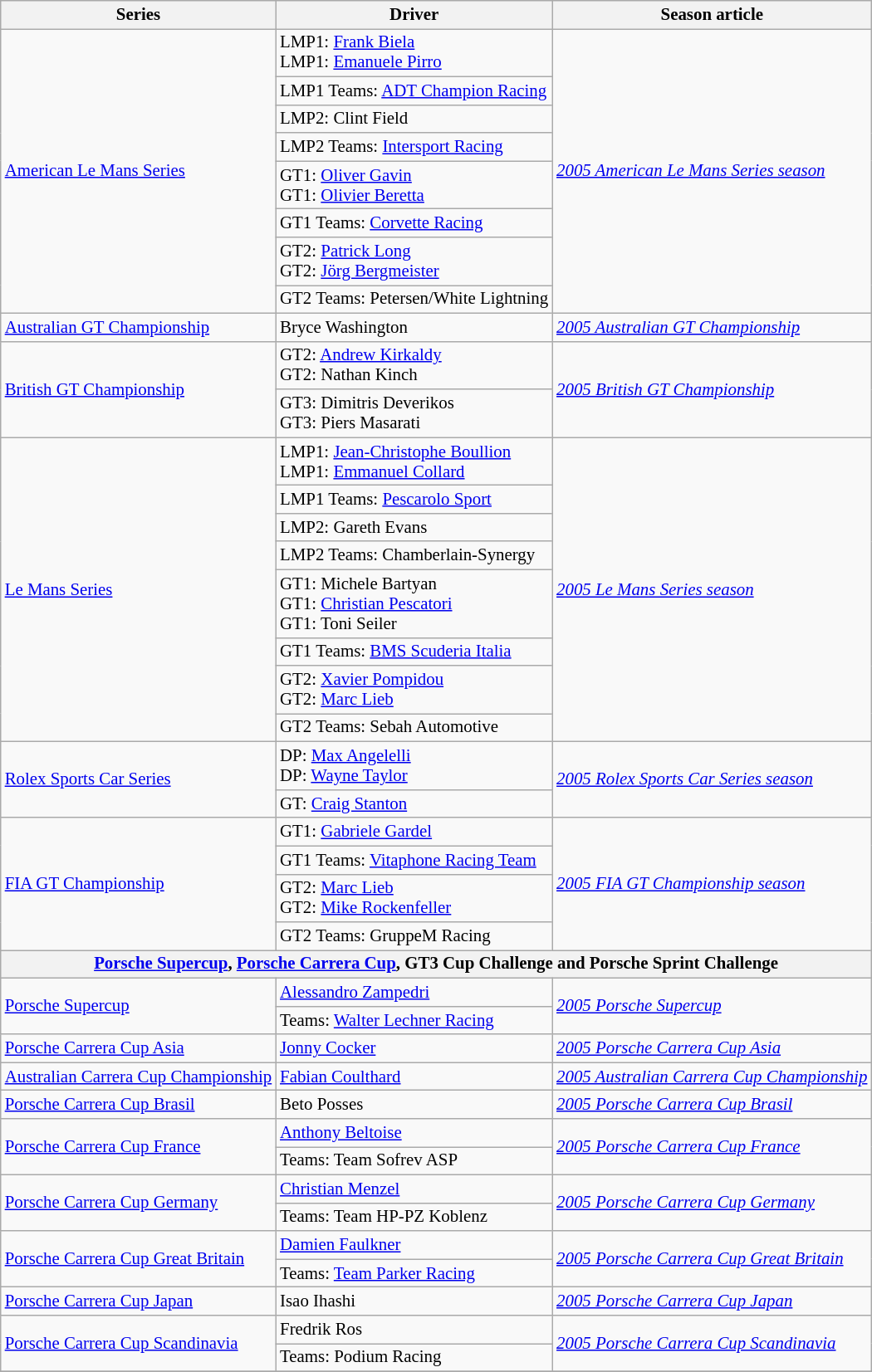<table class="wikitable" style="font-size: 87%;">
<tr>
<th>Series</th>
<th>Driver</th>
<th>Season article</th>
</tr>
<tr>
<td rowspan=8><a href='#'>American Le Mans Series</a></td>
<td>LMP1: <a href='#'>Frank Biela</a> <br>LMP1:  <a href='#'>Emanuele Pirro</a></td>
<td rowspan=8><em><a href='#'>2005 American Le Mans Series season</a></em></td>
</tr>
<tr>
<td>LMP1 Teams:  <a href='#'>ADT Champion Racing</a></td>
</tr>
<tr>
<td>LMP2:  Clint Field</td>
</tr>
<tr>
<td>LMP2 Teams:  <a href='#'>Intersport Racing</a></td>
</tr>
<tr>
<td>GT1:  <a href='#'>Oliver Gavin</a><br>GT1:  <a href='#'>Olivier Beretta</a></td>
</tr>
<tr>
<td>GT1 Teams:  <a href='#'>Corvette Racing</a></td>
</tr>
<tr>
<td>GT2:  <a href='#'>Patrick Long</a><br>GT2:  <a href='#'>Jörg Bergmeister</a></td>
</tr>
<tr>
<td>GT2 Teams:  Petersen/White Lightning</td>
</tr>
<tr>
<td><a href='#'>Australian GT Championship</a></td>
<td> Bryce Washington</td>
<td><em><a href='#'>2005 Australian GT Championship</a></em></td>
</tr>
<tr>
<td rowspan=2><a href='#'>British GT Championship</a></td>
<td>GT2:  <a href='#'>Andrew Kirkaldy</a><br>GT2:  Nathan Kinch</td>
<td rowspan=2><em><a href='#'>2005 British GT Championship</a></em></td>
</tr>
<tr>
<td>GT3:  Dimitris Deverikos<br>GT3:  Piers Masarati</td>
</tr>
<tr>
<td rowspan=8><a href='#'>Le Mans Series</a></td>
<td>LMP1:  <a href='#'>Jean-Christophe Boullion</a><br>LMP1:  <a href='#'>Emmanuel Collard</a></td>
<td rowspan=8><em><a href='#'>2005 Le Mans Series season</a></em></td>
</tr>
<tr>
<td>LMP1 Teams:  <a href='#'>Pescarolo Sport</a></td>
</tr>
<tr>
<td>LMP2:  Gareth Evans</td>
</tr>
<tr>
<td>LMP2 Teams:  Chamberlain-Synergy</td>
</tr>
<tr>
<td>GT1:  Michele Bartyan<br>GT1:  <a href='#'>Christian Pescatori</a><br>GT1:  Toni Seiler</td>
</tr>
<tr>
<td>GT1 Teams:  <a href='#'>BMS Scuderia Italia</a></td>
</tr>
<tr>
<td>GT2:  <a href='#'>Xavier Pompidou</a><br>GT2:  <a href='#'>Marc Lieb</a></td>
</tr>
<tr>
<td>GT2 Teams:  Sebah Automotive</td>
</tr>
<tr>
<td rowspan=2><a href='#'>Rolex Sports Car Series</a></td>
<td>DP:  <a href='#'>Max Angelelli</a><br>DP:  <a href='#'>Wayne Taylor</a></td>
<td rowspan=2><em><a href='#'>2005 Rolex Sports Car Series season</a></em></td>
</tr>
<tr>
<td>GT:  <a href='#'>Craig Stanton</a></td>
</tr>
<tr>
<td rowspan=4><a href='#'>FIA GT Championship</a></td>
<td>GT1:  <a href='#'>Gabriele Gardel</a></td>
<td rowspan=4><em><a href='#'>2005 FIA GT Championship season</a></em></td>
</tr>
<tr>
<td>GT1 Teams:  <a href='#'>Vitaphone Racing Team</a></td>
</tr>
<tr>
<td>GT2:  <a href='#'>Marc Lieb</a><br>GT2:  <a href='#'>Mike Rockenfeller</a></td>
</tr>
<tr>
<td>GT2 Teams:  GruppeM Racing</td>
</tr>
<tr>
<th colspan="3"><a href='#'>Porsche Supercup</a>, <a href='#'>Porsche Carrera Cup</a>, GT3 Cup Challenge and Porsche Sprint Challenge</th>
</tr>
<tr>
<td rowspan=2><a href='#'>Porsche Supercup</a></td>
<td> <a href='#'>Alessandro Zampedri</a></td>
<td rowspan=2><em><a href='#'>2005 Porsche Supercup</a></em></td>
</tr>
<tr>
<td>Teams:  <a href='#'>Walter Lechner Racing</a></td>
</tr>
<tr>
<td><a href='#'>Porsche Carrera Cup Asia</a></td>
<td> <a href='#'>Jonny Cocker</a></td>
<td><em><a href='#'>2005 Porsche Carrera Cup Asia</a></em></td>
</tr>
<tr>
<td><a href='#'>Australian Carrera Cup Championship</a></td>
<td> <a href='#'>Fabian Coulthard</a></td>
<td><em><a href='#'>2005 Australian Carrera Cup Championship</a></em></td>
</tr>
<tr>
<td><a href='#'>Porsche Carrera Cup Brasil</a></td>
<td> Beto Posses</td>
<td><em><a href='#'>2005 Porsche Carrera Cup Brasil</a></em></td>
</tr>
<tr>
<td rowspan=2><a href='#'>Porsche Carrera Cup France</a></td>
<td> <a href='#'>Anthony Beltoise</a></td>
<td rowspan=2><em><a href='#'>2005 Porsche Carrera Cup France</a></em></td>
</tr>
<tr>
<td>Teams:  Team Sofrev ASP</td>
</tr>
<tr>
<td rowspan=2><a href='#'>Porsche Carrera Cup Germany</a></td>
<td> <a href='#'>Christian Menzel</a></td>
<td rowspan=2><em><a href='#'>2005 Porsche Carrera Cup Germany</a></em></td>
</tr>
<tr>
<td>Teams:  Team HP-PZ Koblenz</td>
</tr>
<tr>
<td rowspan=2><a href='#'>Porsche Carrera Cup Great Britain</a></td>
<td> <a href='#'>Damien Faulkner</a></td>
<td rowspan=2><em><a href='#'>2005 Porsche Carrera Cup Great Britain</a></em></td>
</tr>
<tr>
<td>Teams:  <a href='#'>Team Parker Racing</a></td>
</tr>
<tr>
<td><a href='#'>Porsche Carrera Cup Japan</a></td>
<td> Isao Ihashi</td>
<td><em><a href='#'>2005 Porsche Carrera Cup Japan</a></em></td>
</tr>
<tr>
<td rowspan=2><a href='#'>Porsche Carrera Cup Scandinavia</a></td>
<td> Fredrik Ros</td>
<td rowspan=2><em><a href='#'>2005 Porsche Carrera Cup Scandinavia</a></em></td>
</tr>
<tr>
<td>Teams:  Podium Racing</td>
</tr>
<tr>
</tr>
</table>
